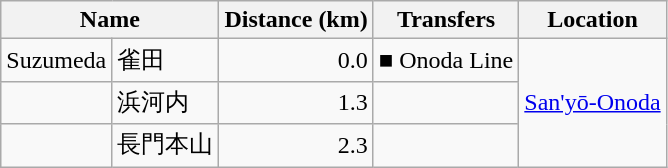<table class="wikitable">
<tr>
<th colspan="2">Name</th>
<th>Distance (km)</th>
<th>Transfers</th>
<th>Location</th>
</tr>
<tr>
<td>Suzumeda</td>
<td>雀田</td>
<td style="text-align: right;">0.0</td>
<td><span>■</span> Onoda Line</td>
<td rowspan="3"><a href='#'>San'yō-Onoda</a></td>
</tr>
<tr>
<td></td>
<td>浜河内</td>
<td style="text-align: right;">1.3</td>
<td> </td>
</tr>
<tr>
<td></td>
<td>長門本山</td>
<td style="text-align: right;">2.3</td>
<td> </td>
</tr>
</table>
